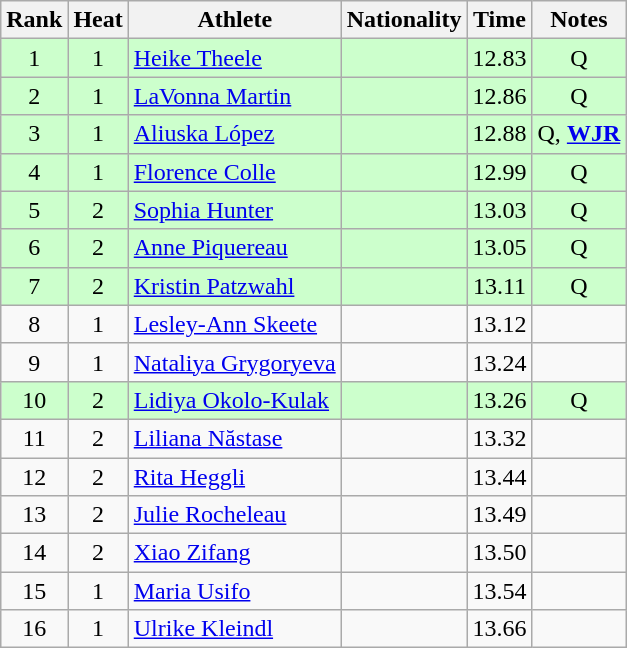<table class="wikitable sortable" style="text-align:center">
<tr>
<th>Rank</th>
<th>Heat</th>
<th>Athlete</th>
<th>Nationality</th>
<th>Time</th>
<th>Notes</th>
</tr>
<tr bgcolor=ccffcc>
<td>1</td>
<td>1</td>
<td align=left><a href='#'>Heike Theele</a></td>
<td align=left></td>
<td>12.83</td>
<td>Q</td>
</tr>
<tr bgcolor=ccffcc>
<td>2</td>
<td>1</td>
<td align=left><a href='#'>LaVonna Martin</a></td>
<td align=left></td>
<td>12.86</td>
<td>Q</td>
</tr>
<tr bgcolor=ccffcc>
<td>3</td>
<td>1</td>
<td align=left><a href='#'>Aliuska López</a></td>
<td align=left></td>
<td>12.88</td>
<td>Q, <strong><a href='#'>WJR</a></strong></td>
</tr>
<tr bgcolor=ccffcc>
<td>4</td>
<td>1</td>
<td align=left><a href='#'>Florence Colle</a></td>
<td align=left></td>
<td>12.99</td>
<td>Q</td>
</tr>
<tr bgcolor=ccffcc>
<td>5</td>
<td>2</td>
<td align=left><a href='#'>Sophia Hunter</a></td>
<td align=left></td>
<td>13.03</td>
<td>Q</td>
</tr>
<tr bgcolor=ccffcc>
<td>6</td>
<td>2</td>
<td align=left><a href='#'>Anne Piquereau</a></td>
<td align=left></td>
<td>13.05</td>
<td>Q</td>
</tr>
<tr bgcolor=ccffcc>
<td>7</td>
<td>2</td>
<td align=left><a href='#'>Kristin Patzwahl</a></td>
<td align=left></td>
<td>13.11</td>
<td>Q</td>
</tr>
<tr>
<td>8</td>
<td>1</td>
<td align=left><a href='#'>Lesley-Ann Skeete</a></td>
<td align=left></td>
<td>13.12</td>
<td></td>
</tr>
<tr>
<td>9</td>
<td>1</td>
<td align=left><a href='#'>Nataliya Grygoryeva</a></td>
<td align=left></td>
<td>13.24</td>
<td></td>
</tr>
<tr bgcolor=ccffcc>
<td>10</td>
<td>2</td>
<td align=left><a href='#'>Lidiya Okolo-Kulak</a></td>
<td align=left></td>
<td>13.26</td>
<td>Q</td>
</tr>
<tr>
<td>11</td>
<td>2</td>
<td align=left><a href='#'>Liliana Năstase</a></td>
<td align=left></td>
<td>13.32</td>
<td></td>
</tr>
<tr>
<td>12</td>
<td>2</td>
<td align=left><a href='#'>Rita Heggli</a></td>
<td align=left></td>
<td>13.44</td>
<td></td>
</tr>
<tr>
<td>13</td>
<td>2</td>
<td align=left><a href='#'>Julie Rocheleau</a></td>
<td align=left></td>
<td>13.49</td>
<td></td>
</tr>
<tr>
<td>14</td>
<td>2</td>
<td align=left><a href='#'>Xiao Zifang</a></td>
<td align=left></td>
<td>13.50</td>
<td></td>
</tr>
<tr>
<td>15</td>
<td>1</td>
<td align=left><a href='#'>Maria Usifo</a></td>
<td align=left></td>
<td>13.54</td>
<td></td>
</tr>
<tr>
<td>16</td>
<td>1</td>
<td align=left><a href='#'>Ulrike Kleindl</a></td>
<td align=left></td>
<td>13.66</td>
<td></td>
</tr>
</table>
